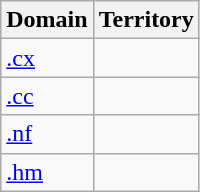<table class="wikitable">
<tr>
<th>Domain</th>
<th>Territory</th>
</tr>
<tr>
<td><a href='#'>.cx</a></td>
<td></td>
</tr>
<tr>
<td><a href='#'>.cc</a></td>
<td></td>
</tr>
<tr>
<td><a href='#'>.nf</a></td>
<td></td>
</tr>
<tr>
<td><a href='#'>.hm</a></td>
<td></td>
</tr>
</table>
